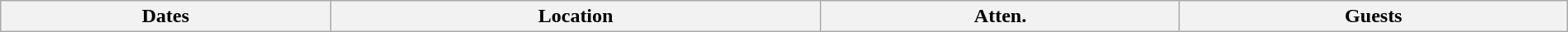<table class="wikitable" width="100%">
<tr>
<th>Dates</th>
<th>Location</th>
<th>Atten.</th>
<th>Guests<br>




















</th>
</tr>
</table>
